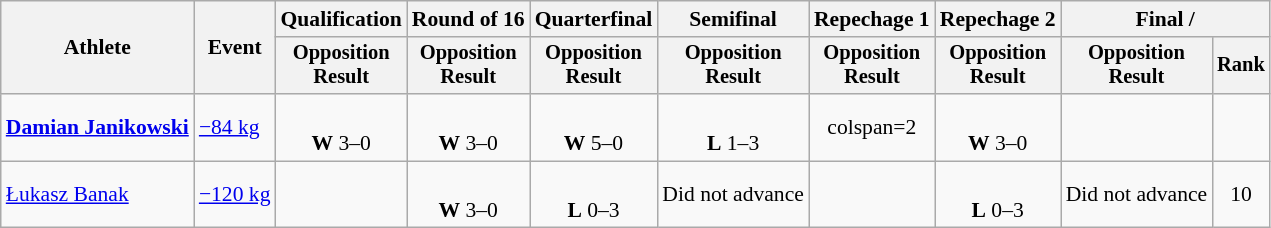<table class="wikitable" style="font-size:90%">
<tr>
<th rowspan="2">Athlete</th>
<th rowspan="2">Event</th>
<th>Qualification</th>
<th>Round of 16</th>
<th>Quarterfinal</th>
<th>Semifinal</th>
<th>Repechage 1</th>
<th>Repechage 2</th>
<th colspan=2>Final / </th>
</tr>
<tr style="font-size: 95%">
<th>Opposition<br>Result</th>
<th>Opposition<br>Result</th>
<th>Opposition<br>Result</th>
<th>Opposition<br>Result</th>
<th>Opposition<br>Result</th>
<th>Opposition<br>Result</th>
<th>Opposition<br>Result</th>
<th>Rank</th>
</tr>
<tr align=center>
<td align=left><strong><a href='#'>Damian Janikowski</a></strong></td>
<td align=left><a href='#'>−84 kg</a></td>
<td><br><strong>W</strong> 3–0 <sup></sup></td>
<td><br><strong>W</strong> 3–0 <sup></sup></td>
<td><br><strong>W</strong> 5–0 <sup></sup></td>
<td><br><strong>L</strong> 1–3 <sup></sup></td>
<td>colspan=2 </td>
<td><br><strong>W</strong> 3–0 <sup></sup></td>
<td></td>
</tr>
<tr align=center>
<td align=left><a href='#'>Łukasz Banak</a></td>
<td align=left><a href='#'>−120 kg</a></td>
<td></td>
<td><br><strong>W</strong> 3–0 <sup></sup></td>
<td><br><strong>L</strong> 0–3 <sup></sup></td>
<td>Did not advance</td>
<td></td>
<td><br><strong>L</strong> 0–3 <sup></sup></td>
<td>Did not advance</td>
<td>10</td>
</tr>
</table>
